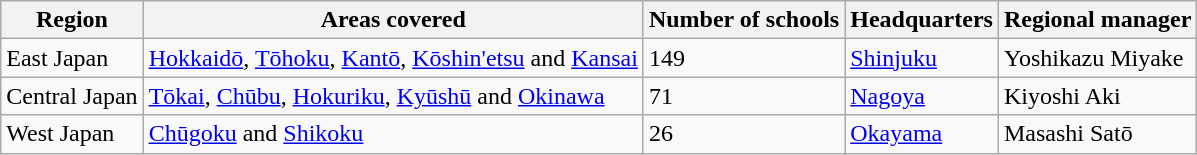<table class="wikitable">
<tr>
<th>Region</th>
<th>Areas covered</th>
<th>Number of schools</th>
<th>Headquarters</th>
<th>Regional manager</th>
</tr>
<tr>
<td>East Japan</td>
<td><a href='#'>Hokkaidō</a>, <a href='#'>Tōhoku</a>, <a href='#'>Kantō</a>, <a href='#'>Kōshin'etsu</a> and <a href='#'>Kansai</a></td>
<td>149</td>
<td><a href='#'>Shinjuku</a></td>
<td>Yoshikazu Miyake</td>
</tr>
<tr>
<td>Central Japan</td>
<td><a href='#'>Tōkai</a>, <a href='#'>Chūbu</a>, <a href='#'>Hokuriku</a>, <a href='#'>Kyūshū</a> and <a href='#'>Okinawa</a></td>
<td>71</td>
<td><a href='#'>Nagoya</a></td>
<td>Kiyoshi Aki</td>
</tr>
<tr>
<td>West Japan</td>
<td><a href='#'>Chūgoku</a> and <a href='#'>Shikoku</a></td>
<td>26</td>
<td><a href='#'>Okayama</a></td>
<td>Masashi Satō</td>
</tr>
</table>
